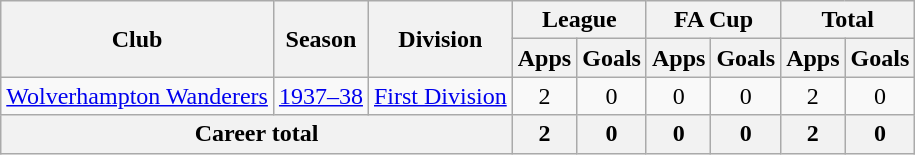<table class="wikitable" style="text-align:center;">
<tr>
<th rowspan="2">Club</th>
<th rowspan="2">Season</th>
<th rowspan="2">Division</th>
<th colspan="2">League</th>
<th colspan="2">FA Cup</th>
<th colspan="2">Total</th>
</tr>
<tr>
<th>Apps</th>
<th>Goals</th>
<th>Apps</th>
<th>Goals</th>
<th>Apps</th>
<th>Goals</th>
</tr>
<tr>
<td><a href='#'>Wolverhampton Wanderers</a></td>
<td><a href='#'>1937–38</a></td>
<td><a href='#'>First Division</a></td>
<td>2</td>
<td>0</td>
<td>0</td>
<td>0</td>
<td>2</td>
<td>0</td>
</tr>
<tr>
<th colspan="3">Career total</th>
<th>2</th>
<th>0</th>
<th>0</th>
<th>0</th>
<th>2</th>
<th>0</th>
</tr>
</table>
